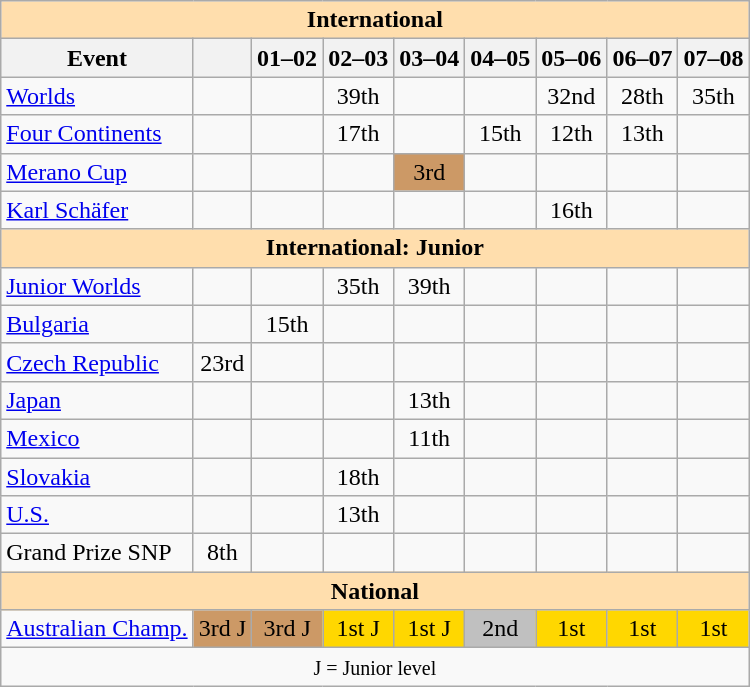<table class="wikitable" style="text-align:center">
<tr>
<th style="background-color: #ffdead; " colspan=9 align=center>International</th>
</tr>
<tr>
<th>Event</th>
<th></th>
<th>01–02</th>
<th>02–03</th>
<th>03–04</th>
<th>04–05</th>
<th>05–06</th>
<th>06–07</th>
<th>07–08</th>
</tr>
<tr>
<td align=left><a href='#'>Worlds</a></td>
<td></td>
<td></td>
<td>39th</td>
<td></td>
<td></td>
<td>32nd</td>
<td>28th</td>
<td>35th</td>
</tr>
<tr>
<td align=left><a href='#'>Four Continents</a></td>
<td></td>
<td></td>
<td>17th</td>
<td></td>
<td>15th</td>
<td>12th</td>
<td>13th</td>
<td></td>
</tr>
<tr>
<td align=left><a href='#'>Merano Cup</a></td>
<td></td>
<td></td>
<td></td>
<td bgcolor=CC9966>3rd</td>
<td></td>
<td></td>
<td></td>
<td></td>
</tr>
<tr>
<td align=left><a href='#'>Karl Schäfer</a></td>
<td></td>
<td></td>
<td></td>
<td></td>
<td></td>
<td>16th</td>
<td></td>
<td></td>
</tr>
<tr>
<th style="background-color: #ffdead; " colspan=9 align=center>International: Junior</th>
</tr>
<tr>
<td align=left><a href='#'>Junior Worlds</a></td>
<td></td>
<td></td>
<td>35th</td>
<td>39th</td>
<td></td>
<td></td>
<td></td>
<td></td>
</tr>
<tr>
<td align=left> <a href='#'>Bulgaria</a></td>
<td></td>
<td>15th</td>
<td></td>
<td></td>
<td></td>
<td></td>
<td></td>
<td></td>
</tr>
<tr>
<td align=left> <a href='#'>Czech Republic</a></td>
<td>23rd</td>
<td></td>
<td></td>
<td></td>
<td></td>
<td></td>
<td></td>
<td></td>
</tr>
<tr>
<td align=left> <a href='#'>Japan</a></td>
<td></td>
<td></td>
<td></td>
<td>13th</td>
<td></td>
<td></td>
<td></td>
<td></td>
</tr>
<tr>
<td align=left> <a href='#'>Mexico</a></td>
<td></td>
<td></td>
<td></td>
<td>11th</td>
<td></td>
<td></td>
<td></td>
<td></td>
</tr>
<tr>
<td align=left> <a href='#'>Slovakia</a></td>
<td></td>
<td></td>
<td>18th</td>
<td></td>
<td></td>
<td></td>
<td></td>
<td></td>
</tr>
<tr>
<td align=left> <a href='#'>U.S.</a></td>
<td></td>
<td></td>
<td>13th</td>
<td></td>
<td></td>
<td></td>
<td></td>
<td></td>
</tr>
<tr>
<td align=left>Grand Prize SNP</td>
<td>8th</td>
<td></td>
<td></td>
<td></td>
<td></td>
<td></td>
<td></td>
<td></td>
</tr>
<tr>
<th style="background-color: #ffdead; " colspan=9 align=center>National</th>
</tr>
<tr>
<td align=left><a href='#'>Australian Champ.</a></td>
<td bgcolor=CC9966>3rd J</td>
<td bgcolor=CC9966>3rd J</td>
<td bgcolor=gold>1st J</td>
<td bgcolor=gold>1st J</td>
<td bgcolor=silver>2nd</td>
<td bgcolor=gold>1st</td>
<td bgcolor=gold>1st</td>
<td bgcolor=gold>1st</td>
</tr>
<tr>
<td colspan=9 align=center><small> J = Junior level </small></td>
</tr>
</table>
